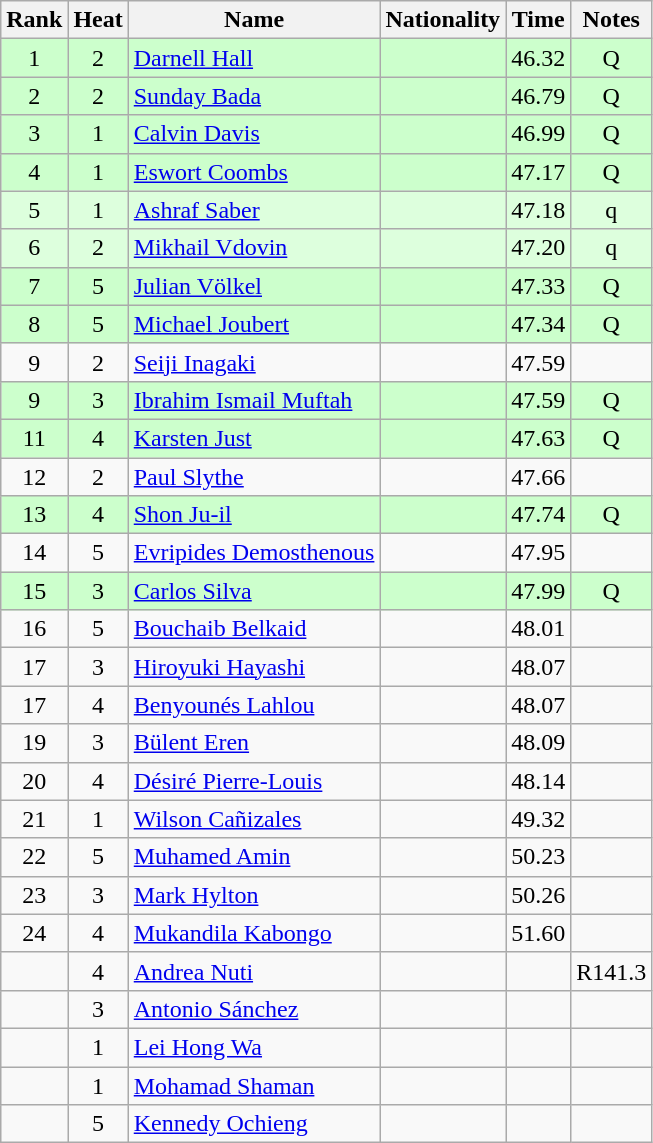<table class="wikitable sortable" style="text-align:center">
<tr>
<th>Rank</th>
<th>Heat</th>
<th>Name</th>
<th>Nationality</th>
<th>Time</th>
<th>Notes</th>
</tr>
<tr bgcolor=ccffcc>
<td>1</td>
<td>2</td>
<td align="left"><a href='#'>Darnell Hall</a></td>
<td align=left></td>
<td>46.32</td>
<td>Q</td>
</tr>
<tr bgcolor=ccffcc>
<td>2</td>
<td>2</td>
<td align="left"><a href='#'>Sunday Bada</a></td>
<td align=left></td>
<td>46.79</td>
<td>Q</td>
</tr>
<tr bgcolor=ccffcc>
<td>3</td>
<td>1</td>
<td align="left"><a href='#'>Calvin Davis</a></td>
<td align=left></td>
<td>46.99</td>
<td>Q</td>
</tr>
<tr bgcolor=ccffcc>
<td>4</td>
<td>1</td>
<td align="left"><a href='#'>Eswort Coombs</a></td>
<td align=left></td>
<td>47.17</td>
<td>Q</td>
</tr>
<tr bgcolor=ddffdd>
<td>5</td>
<td>1</td>
<td align="left"><a href='#'>Ashraf Saber</a></td>
<td align=left></td>
<td>47.18</td>
<td>q</td>
</tr>
<tr bgcolor=ddffdd>
<td>6</td>
<td>2</td>
<td align="left"><a href='#'>Mikhail Vdovin</a></td>
<td align=left></td>
<td>47.20</td>
<td>q</td>
</tr>
<tr bgcolor=ccffcc>
<td>7</td>
<td>5</td>
<td align="left"><a href='#'>Julian Völkel</a></td>
<td align=left></td>
<td>47.33</td>
<td>Q</td>
</tr>
<tr bgcolor=ccffcc>
<td>8</td>
<td>5</td>
<td align="left"><a href='#'>Michael Joubert</a></td>
<td align=left></td>
<td>47.34</td>
<td>Q</td>
</tr>
<tr>
<td>9</td>
<td>2</td>
<td align="left"><a href='#'>Seiji Inagaki</a></td>
<td align=left></td>
<td>47.59</td>
<td></td>
</tr>
<tr bgcolor=ccffcc>
<td>9</td>
<td>3</td>
<td align="left"><a href='#'>Ibrahim Ismail Muftah</a></td>
<td align=left></td>
<td>47.59</td>
<td>Q</td>
</tr>
<tr bgcolor=ccffcc>
<td>11</td>
<td>4</td>
<td align="left"><a href='#'>Karsten Just</a></td>
<td align=left></td>
<td>47.63</td>
<td>Q</td>
</tr>
<tr>
<td>12</td>
<td>2</td>
<td align="left"><a href='#'>Paul Slythe</a></td>
<td align=left></td>
<td>47.66</td>
<td></td>
</tr>
<tr bgcolor=ccffcc>
<td>13</td>
<td>4</td>
<td align="left"><a href='#'>Shon Ju-il</a></td>
<td align=left></td>
<td>47.74</td>
<td>Q</td>
</tr>
<tr>
<td>14</td>
<td>5</td>
<td align="left"><a href='#'>Evripides Demosthenous</a></td>
<td align=left></td>
<td>47.95</td>
<td></td>
</tr>
<tr bgcolor=ccffcc>
<td>15</td>
<td>3</td>
<td align="left"><a href='#'>Carlos Silva</a></td>
<td align=left></td>
<td>47.99</td>
<td>Q</td>
</tr>
<tr>
<td>16</td>
<td>5</td>
<td align="left"><a href='#'>Bouchaib Belkaid</a></td>
<td align=left></td>
<td>48.01</td>
<td></td>
</tr>
<tr>
<td>17</td>
<td>3</td>
<td align="left"><a href='#'>Hiroyuki Hayashi</a></td>
<td align=left></td>
<td>48.07</td>
<td></td>
</tr>
<tr>
<td>17</td>
<td>4</td>
<td align="left"><a href='#'>Benyounés Lahlou</a></td>
<td align=left></td>
<td>48.07</td>
<td></td>
</tr>
<tr>
<td>19</td>
<td>3</td>
<td align="left"><a href='#'>Bülent Eren</a></td>
<td align=left></td>
<td>48.09</td>
<td></td>
</tr>
<tr>
<td>20</td>
<td>4</td>
<td align="left"><a href='#'>Désiré Pierre-Louis</a></td>
<td align=left></td>
<td>48.14</td>
<td></td>
</tr>
<tr>
<td>21</td>
<td>1</td>
<td align="left"><a href='#'>Wilson Cañizales</a></td>
<td align=left></td>
<td>49.32</td>
<td></td>
</tr>
<tr>
<td>22</td>
<td>5</td>
<td align="left"><a href='#'>Muhamed Amin</a></td>
<td align=left></td>
<td>50.23</td>
<td></td>
</tr>
<tr>
<td>23</td>
<td>3</td>
<td align="left"><a href='#'>Mark Hylton</a></td>
<td align=left></td>
<td>50.26</td>
<td></td>
</tr>
<tr>
<td>24</td>
<td>4</td>
<td align="left"><a href='#'>Mukandila Kabongo</a></td>
<td align=left></td>
<td>51.60</td>
<td></td>
</tr>
<tr>
<td></td>
<td>4</td>
<td align="left"><a href='#'>Andrea Nuti</a></td>
<td align=left></td>
<td></td>
<td>R141.3</td>
</tr>
<tr>
<td></td>
<td>3</td>
<td align="left"><a href='#'>Antonio Sánchez</a></td>
<td align=left></td>
<td></td>
<td></td>
</tr>
<tr>
<td></td>
<td>1</td>
<td align="left"><a href='#'>Lei Hong Wa</a></td>
<td align=left></td>
<td></td>
<td></td>
</tr>
<tr>
<td></td>
<td>1</td>
<td align="left"><a href='#'>Mohamad Shaman</a></td>
<td align=left></td>
<td></td>
<td></td>
</tr>
<tr>
<td></td>
<td>5</td>
<td align="left"><a href='#'>Kennedy Ochieng</a></td>
<td align=left></td>
<td></td>
<td></td>
</tr>
</table>
